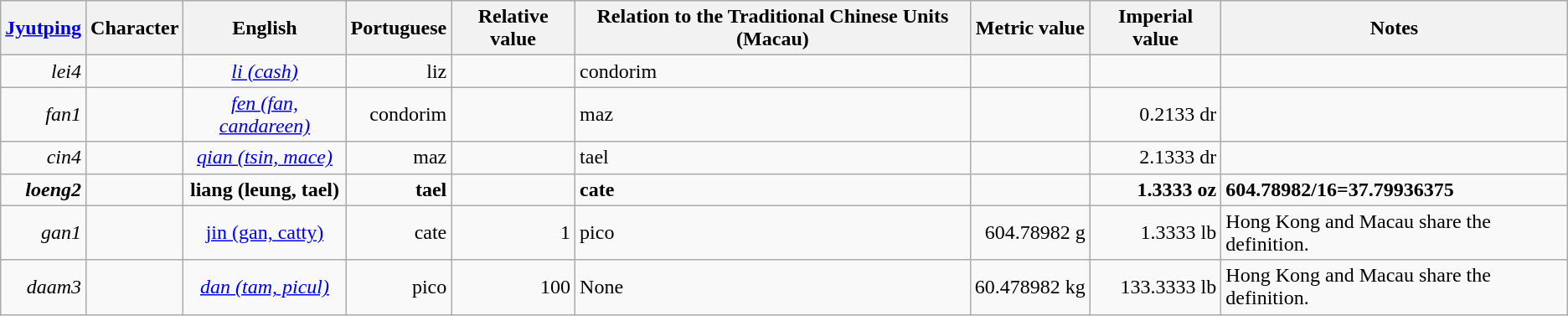<table class="wikitable">
<tr>
<th><a href='#'>Jyutping</a></th>
<th>Character</th>
<th>English</th>
<th>Portuguese</th>
<th>Relative value</th>
<th>Relation to the Traditional Chinese Units (Macau)</th>
<th>Metric value</th>
<th>Imperial value</th>
<th>Notes</th>
</tr>
<tr>
<td align="right"><em>lei4</em></td>
<td align="right"></td>
<td align="center"><em><a href='#'>li (cash)</a></em></td>
<td align=right>liz</td>
<td align=right></td>
<td> condorim</td>
<td align="right"></td>
<td align=right></td>
<td align=left></td>
</tr>
<tr>
<td align="right"><em>fan1</em></td>
<td align="right"></td>
<td align="center"><em><a href='#'>fen (fan, candareen)</a></em></td>
<td align=right>condorim</td>
<td align=right></td>
<td> maz</td>
<td align="right"></td>
<td align=right>0.2133 dr</td>
<td align=left></td>
</tr>
<tr>
<td align="right"><em>cin4</em></td>
<td align="right"></td>
<td align="center"><em><a href='#'>qian (tsin, mace)</a></em></td>
<td align=right>maz</td>
<td align=right></td>
<td> tael</td>
<td align="right"></td>
<td align=right>2.1333 dr</td>
<td align=left></td>
</tr>
<tr>
<td align="right"><strong><em>loeng2</em></strong></td>
<td align="right"><strong></strong></td>
<td align="center"><strong>liang (leung, tael)</strong></td>
<td align=right><strong>tael</strong></td>
<td align=right><strong></strong></td>
<td><strong> cate</strong></td>
<td align="right"><strong></strong></td>
<td align=right><strong>1.3333 oz</strong></td>
<td align=left><strong>604.78982/16=37.79936375</strong></td>
</tr>
<tr>
<td align="right"><em>gan1</em></td>
<td align="right"></td>
<td align="center"><a href='#'>jin (gan, catty)</a></td>
<td align=right>cate</td>
<td align=right>1</td>
<td> pico</td>
<td align="right">604.78982 g</td>
<td align=right>1.3333 lb</td>
<td align=left>Hong Kong and Macau share the definition.</td>
</tr>
<tr>
<td align="right"><em>daam3</em></td>
<td align="right"></td>
<td align="center"><em> <a href='#'>dan (tam, picul)</a></em></td>
<td align=right>pico</td>
<td align=right>100</td>
<td>None</td>
<td align="right">60.478982 kg</td>
<td align=right>133.3333 lb</td>
<td align=left>Hong Kong and Macau share the definition.</td>
</tr>
</table>
